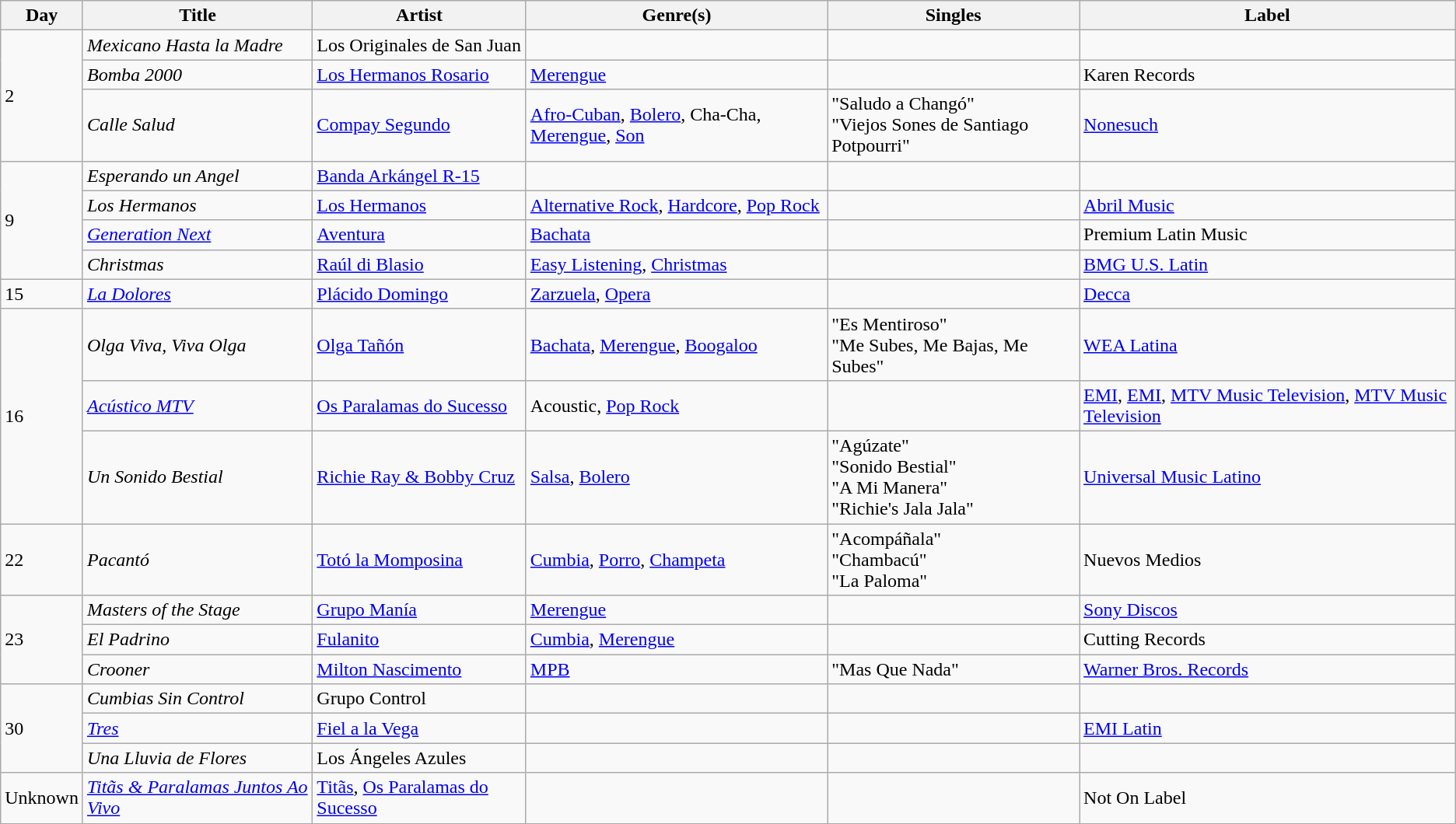<table class="wikitable sortable" style="text-align: left;">
<tr>
<th>Day</th>
<th>Title</th>
<th>Artist</th>
<th>Genre(s)</th>
<th>Singles</th>
<th>Label</th>
</tr>
<tr>
<td rowspan="3">2</td>
<td><em>Mexicano Hasta la Madre</em></td>
<td>Los Originales de San Juan</td>
<td></td>
<td></td>
<td></td>
</tr>
<tr>
<td><em>Bomba 2000</em></td>
<td><a href='#'>Los Hermanos Rosario</a></td>
<td><a href='#'>Merengue</a></td>
<td></td>
<td>Karen Records</td>
</tr>
<tr>
<td><em>Calle Salud</em></td>
<td><a href='#'>Compay Segundo</a></td>
<td><a href='#'>Afro-Cuban</a>, <a href='#'>Bolero</a>, Cha-Cha, <a href='#'>Merengue</a>, <a href='#'>Son</a></td>
<td>"Saludo a Changó"<br>"Viejos Sones de Santiago Potpourri"</td>
<td><a href='#'>Nonesuch</a></td>
</tr>
<tr>
<td rowspan="4">9</td>
<td><em>Esperando un Angel</em></td>
<td><a href='#'>Banda Arkángel R-15</a></td>
<td></td>
<td></td>
<td></td>
</tr>
<tr>
<td><em>Los Hermanos</em></td>
<td><a href='#'>Los Hermanos</a></td>
<td><a href='#'>Alternative Rock</a>, <a href='#'>Hardcore</a>, <a href='#'>Pop Rock</a></td>
<td></td>
<td><a href='#'>Abril Music</a></td>
</tr>
<tr>
<td><em><a href='#'>Generation Next</a></em></td>
<td><a href='#'>Aventura</a></td>
<td><a href='#'>Bachata</a></td>
<td></td>
<td>Premium Latin Music</td>
</tr>
<tr>
<td><em>Christmas</em></td>
<td><a href='#'>Raúl di Blasio</a></td>
<td><a href='#'>Easy Listening</a>, <a href='#'>Christmas</a></td>
<td></td>
<td><a href='#'>BMG U.S. Latin</a></td>
</tr>
<tr>
<td>15</td>
<td><em><a href='#'>La Dolores</a></em></td>
<td><a href='#'>Plácido Domingo</a></td>
<td><a href='#'>Zarzuela</a>, <a href='#'>Opera</a></td>
<td></td>
<td><a href='#'>Decca</a></td>
</tr>
<tr>
<td rowspan="3">16</td>
<td><em>Olga Viva, Viva Olga</em></td>
<td><a href='#'>Olga Tañón</a></td>
<td><a href='#'>Bachata</a>, <a href='#'>Merengue</a>, <a href='#'>Boogaloo</a></td>
<td>"Es Mentiroso"<br>"Me Subes, Me Bajas, Me Subes"</td>
<td><a href='#'>WEA Latina</a></td>
</tr>
<tr>
<td><em><a href='#'>Acústico MTV</a></em></td>
<td><a href='#'>Os Paralamas do Sucesso</a></td>
<td>Acoustic, <a href='#'>Pop Rock</a></td>
<td></td>
<td><a href='#'>EMI</a>, <a href='#'>EMI</a>, <a href='#'>MTV Music Television</a>, <a href='#'>MTV Music Television</a></td>
</tr>
<tr>
<td><em>Un Sonido Bestial</em></td>
<td><a href='#'>Richie Ray & Bobby Cruz</a></td>
<td><a href='#'>Salsa</a>, <a href='#'>Bolero</a></td>
<td>"Agúzate"<br>"Sonido Bestial"<br>"A Mi Manera"<br>"Richie's Jala Jala"</td>
<td><a href='#'>Universal Music Latino</a></td>
</tr>
<tr>
<td>22</td>
<td><em>Pacantó</em></td>
<td><a href='#'>Totó la Momposina</a></td>
<td><a href='#'>Cumbia</a>, <a href='#'>Porro</a>, <a href='#'>Champeta</a></td>
<td>"Acompáñala"<br>"Chambacú"<br>"La Paloma"</td>
<td>Nuevos Medios</td>
</tr>
<tr>
<td rowspan="3">23</td>
<td><em>Masters of the Stage</em></td>
<td><a href='#'>Grupo Manía</a></td>
<td><a href='#'>Merengue</a></td>
<td></td>
<td><a href='#'>Sony Discos</a></td>
</tr>
<tr>
<td><em>El Padrino</em></td>
<td><a href='#'>Fulanito</a></td>
<td><a href='#'>Cumbia</a>, <a href='#'>Merengue</a></td>
<td></td>
<td>Cutting Records</td>
</tr>
<tr>
<td><em>Crooner</em></td>
<td><a href='#'>Milton Nascimento</a></td>
<td><a href='#'>MPB</a></td>
<td>"Mas Que Nada"</td>
<td><a href='#'>Warner Bros. Records</a></td>
</tr>
<tr>
<td rowspan="3">30</td>
<td><em>Cumbias Sin Control</em></td>
<td>Grupo Control</td>
<td></td>
<td></td>
<td></td>
</tr>
<tr>
<td><em><a href='#'>Tres</a></em></td>
<td><a href='#'>Fiel a la Vega</a></td>
<td></td>
<td></td>
<td><a href='#'>EMI Latin</a></td>
</tr>
<tr>
<td><em>Una Lluvia de Flores</em></td>
<td>Los Ángeles Azules</td>
<td></td>
<td></td>
<td></td>
</tr>
<tr>
<td>Unknown</td>
<td><em><a href='#'>Titãs & Paralamas Juntos Ao Vivo</a></em></td>
<td><a href='#'>Titãs</a>, <a href='#'>Os Paralamas do Sucesso</a></td>
<td></td>
<td></td>
<td>Not On Label</td>
</tr>
<tr>
</tr>
</table>
